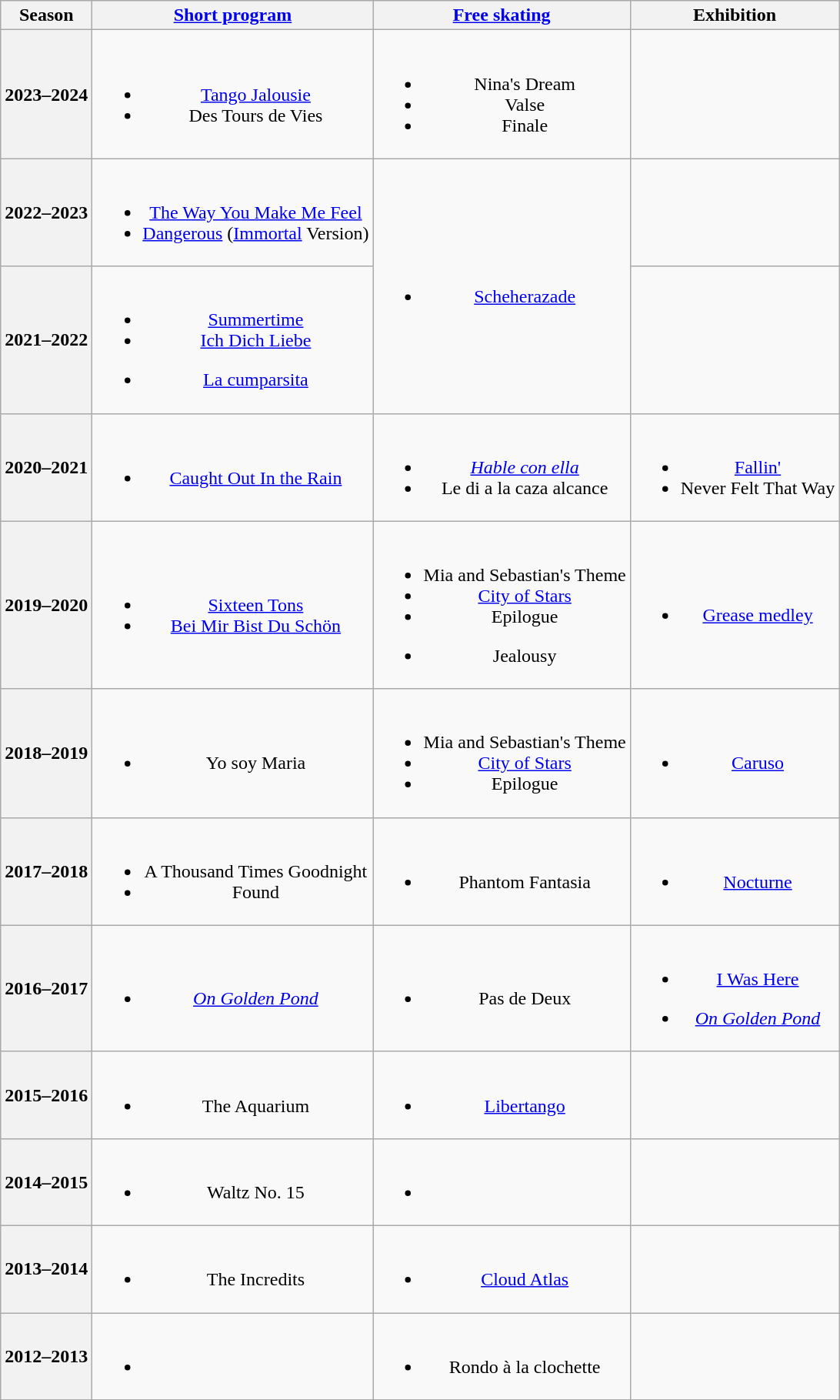<table class=wikitable style=text-align:center>
<tr>
<th>Season</th>
<th><a href='#'>Short program</a></th>
<th><a href='#'>Free skating</a></th>
<th>Exhibition</th>
</tr>
<tr>
<th>2023–2024</th>
<td><br><ul><li><a href='#'>Tango Jalousie</a> <br> </li><li>Des Tours de Vies <br> </li></ul></td>
<td><br><ul><li>Nina's Dream <br> </li><li>Valse</li><li>Finale <br> </li></ul></td>
<td></td>
</tr>
<tr>
<th>2022–2023 <br> </th>
<td><br><ul><li><a href='#'>The Way You Make Me Feel</a> <br> </li><li><a href='#'>Dangerous</a> (<a href='#'>Immortal</a> Version) <br> </li></ul></td>
<td rowspan=2><br><ul><li><a href='#'>Scheherazade</a> <br> </li></ul></td>
<td></td>
</tr>
<tr>
<th>2021–2022 <br> </th>
<td><br><ul><li><a href='#'>Summertime</a> <br> </li><li><a href='#'>Ich Dich Liebe</a> <br> </li></ul><ul><li><a href='#'>La cumparsita</a> <br> </li></ul></td>
<td></td>
</tr>
<tr>
<th>2020–2021 <br> </th>
<td><br><ul><li><a href='#'>Caught Out In the Rain</a> <br> </li></ul></td>
<td><br><ul><li><em><a href='#'>Hable con ella</a></em> <br> </li><li>Le di a la caza alcance <br> </li></ul></td>
<td><br><ul><li><a href='#'>Fallin'</a></li><li>Never Felt That Way <br> </li></ul></td>
</tr>
<tr>
<th>2019–2020 <br> </th>
<td><br><ul><li><a href='#'>Sixteen Tons</a> <br> </li><li><a href='#'>Bei Mir Bist Du Schön</a> <br> </li></ul></td>
<td><br><ul><li>Mia and Sebastian's Theme</li><li><a href='#'>City of Stars</a></li><li>Epilogue <br> </li></ul><ul><li>Jealousy <br></li></ul></td>
<td><br><ul><li><a href='#'>Grease medley</a></li></ul></td>
</tr>
<tr>
<th>2018–2019 </th>
<td><br><ul><li>Yo soy Maria <br></li></ul></td>
<td><br><ul><li>Mia and Sebastian's Theme</li><li><a href='#'>City of Stars</a></li><li>Epilogue <br> </li></ul></td>
<td><br><ul><li><a href='#'>Caruso</a> <br></li></ul></td>
</tr>
<tr>
<th>2017–2018 <br> </th>
<td><br><ul><li>A Thousand Times Goodnight  <br></li><li>Found <br></li></ul></td>
<td><br><ul><li>Phantom Fantasia <br></li></ul></td>
<td><br><ul><li><a href='#'>Nocturne</a> <br></li></ul></td>
</tr>
<tr>
<th>2016–2017 <br> </th>
<td><br><ul><li><em><a href='#'>On Golden Pond</a></em> <br></li></ul></td>
<td><br><ul><li>Pas de Deux <br></li></ul></td>
<td><br><ul><li><a href='#'>I Was Here</a> <br></li></ul><ul><li><em><a href='#'>On Golden Pond</a></em> <br></li></ul></td>
</tr>
<tr>
<th>2015–2016 <br> </th>
<td><br><ul><li>The Aquarium <br></li></ul></td>
<td><br><ul><li><a href='#'>Libertango</a> <br></li></ul></td>
<td></td>
</tr>
<tr>
<th>2014–2015</th>
<td><br><ul><li>Waltz No. 15 <br></li></ul></td>
<td><br><ul><li></li></ul></td>
<td></td>
</tr>
<tr>
<th>2013–2014</th>
<td><br><ul><li>The Incredits <br></li></ul></td>
<td><br><ul><li><a href='#'>Cloud Atlas</a> <br></li></ul></td>
<td></td>
</tr>
<tr>
<th>2012–2013</th>
<td><br><ul><li></li></ul></td>
<td><br><ul><li>Rondo à la clochette <br></li></ul></td>
<td></td>
</tr>
</table>
